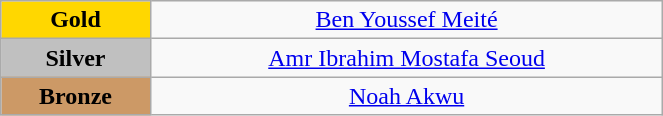<table class="wikitable" style=" text-align:center; " width="35%">
<tr>
<td bgcolor="gold"><strong>Gold</strong></td>
<td><a href='#'>Ben Youssef Meité</a><br>  <small><em></em></small></td>
</tr>
<tr>
<td bgcolor="silver"><strong>Silver</strong></td>
<td><a href='#'>Amr Ibrahim Mostafa Seoud</a><br>  <small><em></em></small></td>
</tr>
<tr>
<td bgcolor="CC9966"><strong>Bronze</strong></td>
<td><a href='#'>Noah Akwu</a><br>  <small><em></em></small></td>
</tr>
</table>
